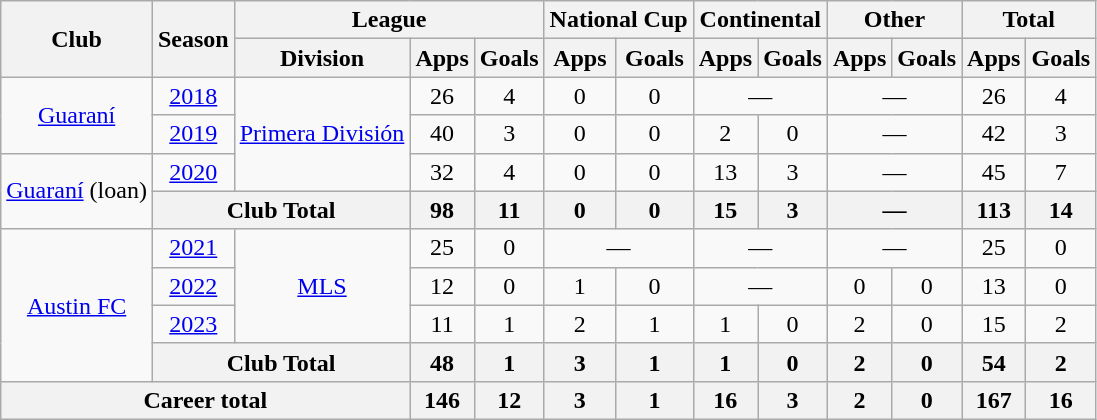<table class="wikitable" style="text-align:center">
<tr>
<th rowspan="2">Club</th>
<th rowspan="2">Season</th>
<th colspan="3">League</th>
<th colspan="2">National Cup</th>
<th colspan="2">Continental</th>
<th colspan="2">Other</th>
<th colspan="2">Total</th>
</tr>
<tr>
<th>Division</th>
<th>Apps</th>
<th>Goals</th>
<th>Apps</th>
<th>Goals</th>
<th>Apps</th>
<th>Goals</th>
<th>Apps</th>
<th>Goals</th>
<th>Apps</th>
<th>Goals</th>
</tr>
<tr>
<td rowspan="2"><a href='#'>Guaraní</a></td>
<td><a href='#'>2018</a></td>
<td rowspan="3"><a href='#'>Primera División</a></td>
<td>26</td>
<td>4</td>
<td>0</td>
<td>0</td>
<td colspan="2">—</td>
<td colspan="2">—</td>
<td>26</td>
<td>4</td>
</tr>
<tr>
<td><a href='#'>2019</a></td>
<td>40</td>
<td>3</td>
<td>0</td>
<td>0</td>
<td>2</td>
<td>0</td>
<td colspan="2">—</td>
<td>42</td>
<td>3</td>
</tr>
<tr>
<td rowspan="2"><a href='#'>Guaraní</a> (loan)</td>
<td><a href='#'>2020</a></td>
<td>32</td>
<td>4</td>
<td>0</td>
<td>0</td>
<td>13</td>
<td>3</td>
<td colspan="2">—</td>
<td>45</td>
<td>7</td>
</tr>
<tr>
<th colspan="2">Club Total</th>
<th>98</th>
<th>11</th>
<th>0</th>
<th>0</th>
<th>15</th>
<th>3</th>
<th colspan="2">—</th>
<th>113</th>
<th>14</th>
</tr>
<tr>
<td rowspan=4><a href='#'>Austin FC</a></td>
<td><a href='#'>2021</a></td>
<td rowspan=3><a href='#'>MLS</a></td>
<td>25</td>
<td>0</td>
<td colspan="2">—</td>
<td colspan=2>—</td>
<td colspan="2">—</td>
<td>25</td>
<td>0</td>
</tr>
<tr>
<td><a href='#'>2022</a></td>
<td>12</td>
<td>0</td>
<td>1</td>
<td>0</td>
<td colspan="2">—</td>
<td>0</td>
<td>0</td>
<td>13</td>
<td>0</td>
</tr>
<tr>
<td><a href='#'>2023</a></td>
<td>11</td>
<td>1</td>
<td>2</td>
<td>1</td>
<td>1</td>
<td>0</td>
<td>2</td>
<td>0</td>
<td>15</td>
<td>2</td>
</tr>
<tr>
<th colspan=2>Club Total</th>
<th>48</th>
<th>1</th>
<th>3</th>
<th>1</th>
<th>1</th>
<th>0</th>
<th>2</th>
<th>0</th>
<th>54</th>
<th>2</th>
</tr>
<tr>
<th colspan="3">Career total</th>
<th>146</th>
<th>12</th>
<th>3</th>
<th>1</th>
<th>16</th>
<th>3</th>
<th>2</th>
<th>0</th>
<th>167</th>
<th>16</th>
</tr>
</table>
